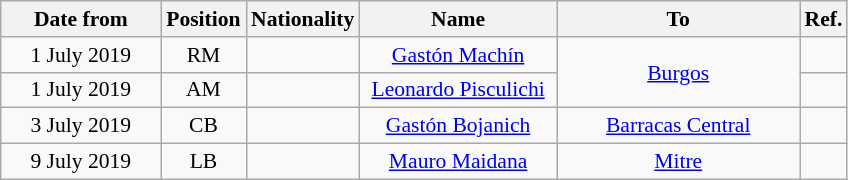<table class="wikitable" style="text-align:center; font-size:90%; ">
<tr>
<th style="background:#; color:#; width:100px;">Date from</th>
<th style="background:#; color:#; width:50px;">Position</th>
<th style="background:#; color:#; width:50px;">Nationality</th>
<th style="background:#; color:#; width:125px;">Name</th>
<th style="background:#; color:#; width:155px;">To</th>
<th style="background:#; color:#; width:25px;">Ref.</th>
</tr>
<tr>
<td>1 July 2019</td>
<td>RM</td>
<td></td>
<td><a href='#'>Gastón Machín</a></td>
<td rowspan="2"> <a href='#'>Burgos</a></td>
<td></td>
</tr>
<tr>
<td>1 July 2019</td>
<td>AM</td>
<td></td>
<td><a href='#'>Leonardo Pisculichi</a></td>
<td></td>
</tr>
<tr>
<td>3 July 2019</td>
<td>CB</td>
<td></td>
<td><a href='#'>Gastón Bojanich</a></td>
<td> <a href='#'>Barracas Central</a></td>
<td></td>
</tr>
<tr>
<td>9 July 2019</td>
<td>LB</td>
<td></td>
<td><a href='#'>Mauro Maidana</a></td>
<td> <a href='#'>Mitre</a></td>
<td></td>
</tr>
</table>
